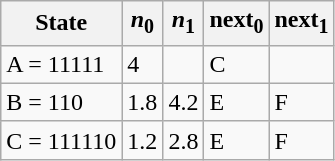<table class="wikitable">
<tr>
<th>State</th>
<th><em>n</em><sub>0</sub></th>
<th><em>n</em><sub>1</sub></th>
<th>next<sub>0</sub></th>
<th>next<sub>1</sub></th>
</tr>
<tr>
<td>A = 11111</td>
<td>4</td>
<td></td>
<td>C</td>
<td></td>
</tr>
<tr>
<td>B = 110</td>
<td>1.8</td>
<td>4.2</td>
<td>E</td>
<td>F</td>
</tr>
<tr>
<td>C = 111110</td>
<td>1.2</td>
<td>2.8</td>
<td>E</td>
<td>F</td>
</tr>
</table>
